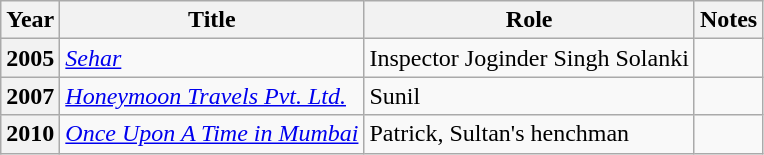<table class="wikitable plainrowheaders sortable">
<tr>
<th scope="col">Year</th>
<th scope="col">Title</th>
<th scope="col">Role</th>
<th scope="col" class="unsortable">Notes</th>
</tr>
<tr>
<th scope="row">2005</th>
<td><em><a href='#'>Sehar</a></em></td>
<td>Inspector Joginder Singh Solanki</td>
<td></td>
</tr>
<tr>
<th scope="row">2007</th>
<td><em><a href='#'>Honeymoon Travels Pvt. Ltd.</a></em></td>
<td>Sunil</td>
<td></td>
</tr>
<tr>
<th scope="row">2010</th>
<td><em><a href='#'>Once Upon A Time in Mumbai</a></em></td>
<td>Patrick, Sultan's henchman</td>
<td></td>
</tr>
</table>
